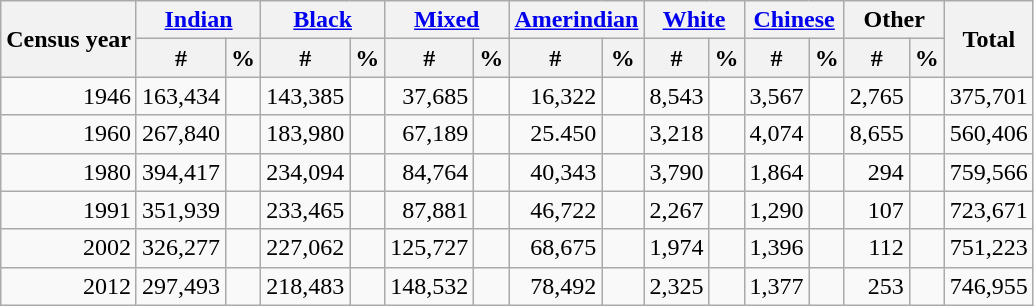<table class="wikitable" style="text-align: right;">
<tr>
<th rowspan="2">Census year</th>
<th colspan="2"><a href='#'>Indian</a></th>
<th colspan="2"><a href='#'>Black</a></th>
<th colspan="2"><a href='#'>Mixed</a></th>
<th colspan="2"><a href='#'>Amerindian</a></th>
<th colspan="2"><a href='#'>White</a></th>
<th colspan="2"><a href='#'>Chinese</a></th>
<th colspan="2">Other</th>
<th rowspan="2">Total</th>
</tr>
<tr>
<th>#</th>
<th>%</th>
<th>#</th>
<th>%</th>
<th>#</th>
<th>%</th>
<th>#</th>
<th>%</th>
<th>#</th>
<th>%</th>
<th>#</th>
<th>%</th>
<th>#</th>
<th>%</th>
</tr>
<tr>
<td>1946</td>
<td>163,434</td>
<td></td>
<td>143,385</td>
<td></td>
<td>37,685</td>
<td></td>
<td>16,322</td>
<td></td>
<td>8,543</td>
<td></td>
<td>3,567</td>
<td></td>
<td>2,765</td>
<td></td>
<td>375,701</td>
</tr>
<tr>
<td>1960</td>
<td>267,840</td>
<td></td>
<td>183,980</td>
<td></td>
<td>67,189</td>
<td></td>
<td>25.450</td>
<td></td>
<td>3,218</td>
<td></td>
<td>4,074</td>
<td></td>
<td>8,655</td>
<td></td>
<td>560,406</td>
</tr>
<tr>
<td>1980</td>
<td>394,417</td>
<td></td>
<td>234,094</td>
<td></td>
<td>84,764</td>
<td></td>
<td>40,343</td>
<td></td>
<td>3,790</td>
<td></td>
<td>1,864</td>
<td></td>
<td>294</td>
<td></td>
<td>759,566</td>
</tr>
<tr>
<td>1991</td>
<td>351,939</td>
<td></td>
<td>233,465</td>
<td></td>
<td>87,881</td>
<td></td>
<td>46,722</td>
<td></td>
<td>2,267</td>
<td></td>
<td>1,290</td>
<td></td>
<td>107</td>
<td></td>
<td>723,671</td>
</tr>
<tr>
<td>2002</td>
<td>326,277</td>
<td></td>
<td>227,062</td>
<td></td>
<td>125,727</td>
<td></td>
<td>68,675</td>
<td></td>
<td>1,974</td>
<td></td>
<td>1,396</td>
<td></td>
<td>112</td>
<td></td>
<td>751,223</td>
</tr>
<tr>
<td>2012</td>
<td>297,493</td>
<td></td>
<td>218,483</td>
<td></td>
<td>148,532</td>
<td></td>
<td>78,492</td>
<td></td>
<td>2,325</td>
<td></td>
<td>1,377</td>
<td></td>
<td>253</td>
<td></td>
<td>746,955</td>
</tr>
</table>
